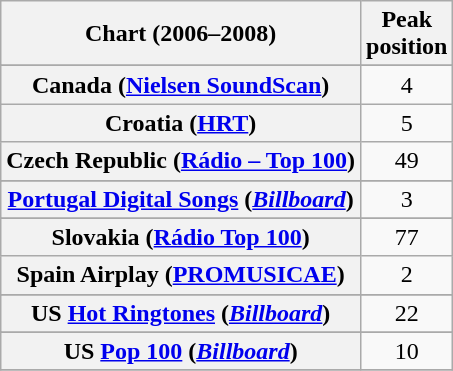<table class="wikitable sortable plainrowheaders" style="text-align:center">
<tr>
<th scope="col">Chart (2006–2008)</th>
<th scope="col">Peak<br>position</th>
</tr>
<tr>
</tr>
<tr>
</tr>
<tr>
</tr>
<tr>
</tr>
<tr>
<th scope="row">Canada (<a href='#'>Nielsen SoundScan</a>) </th>
<td>4</td>
</tr>
<tr>
<th scope="row">Croatia (<a href='#'>HRT</a>)</th>
<td>5</td>
</tr>
<tr>
<th scope="row">Czech Republic (<a href='#'>Rádio – Top 100</a>)</th>
<td>49</td>
</tr>
<tr>
</tr>
<tr>
</tr>
<tr>
</tr>
<tr>
</tr>
<tr>
</tr>
<tr>
</tr>
<tr>
</tr>
<tr>
</tr>
<tr>
</tr>
<tr>
</tr>
<tr>
</tr>
<tr>
<th scope="row"><a href='#'>Portugal Digital Songs</a> (<em><a href='#'>Billboard</a></em>)</th>
<td>3</td>
</tr>
<tr>
</tr>
<tr>
<th scope="row">Slovakia (<a href='#'>Rádio Top 100</a>)</th>
<td>77</td>
</tr>
<tr>
<th scope="row">Spain Airplay (<a href='#'>PROMUSICAE</a>)</th>
<td>2</td>
</tr>
<tr>
</tr>
<tr>
</tr>
<tr>
</tr>
<tr>
</tr>
<tr>
</tr>
<tr>
</tr>
<tr>
</tr>
<tr>
</tr>
<tr>
</tr>
<tr>
<th scope="row">US <a href='#'>Hot Ringtones</a> (<em><a href='#'>Billboard</a></em>)</th>
<td>22</td>
</tr>
<tr>
</tr>
<tr>
<th scope="row">US <a href='#'>Pop 100</a> (<em><a href='#'>Billboard</a></em>)</th>
<td>10</td>
</tr>
<tr>
</tr>
</table>
